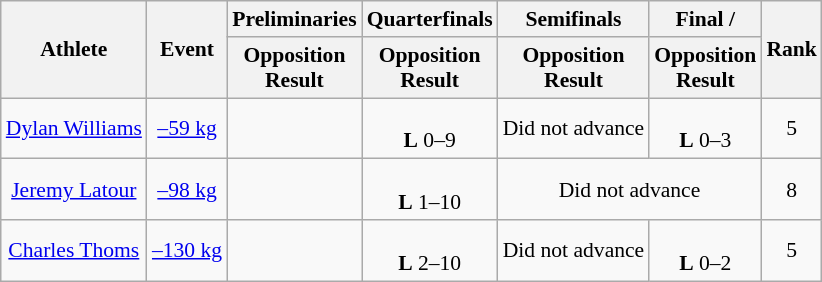<table class="wikitable" style="font-size:90%">
<tr>
<th rowspan=2>Athlete</th>
<th rowspan=2>Event</th>
<th>Preliminaries</th>
<th>Quarterfinals</th>
<th>Semifinals</th>
<th>Final / </th>
<th rowspan=2>Rank</th>
</tr>
<tr>
<th>Opposition<br>Result</th>
<th>Opposition<br>Result</th>
<th>Opposition<br>Result</th>
<th>Opposition<br>Result</th>
</tr>
<tr align=center>
<td><a href='#'>Dylan Williams</a></td>
<td><a href='#'>–59 kg</a></td>
<td></td>
<td><br><strong>L</strong> 0–9</td>
<td>Did not advance</td>
<td><br><strong>L</strong> 0–3</td>
<td>5</td>
</tr>
<tr align=center>
<td><a href='#'>Jeremy Latour</a></td>
<td><a href='#'>–98 kg</a></td>
<td></td>
<td><br><strong>L</strong> 1–10</td>
<td colspan=2>Did not advance</td>
<td>8</td>
</tr>
<tr align=center>
<td><a href='#'>Charles Thoms</a></td>
<td><a href='#'>–130 kg</a></td>
<td></td>
<td><br><strong>L</strong> 2–10</td>
<td>Did not advance</td>
<td><br><strong>L</strong> 0–2</td>
<td>5</td>
</tr>
</table>
